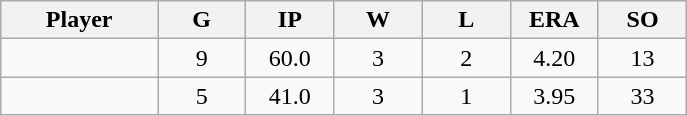<table class="wikitable sortable">
<tr>
<th bgcolor="#DDDDFF" width="16%">Player</th>
<th bgcolor="#DDDDFF" width="9%">G</th>
<th bgcolor="#DDDDFF" width="9%">IP</th>
<th bgcolor="#DDDDFF" width="9%">W</th>
<th bgcolor="#DDDDFF" width="9%">L</th>
<th bgcolor="#DDDDFF" width="9%">ERA</th>
<th bgcolor="#DDDDFF" width="9%">SO</th>
</tr>
<tr align="center">
<td></td>
<td>9</td>
<td>60.0</td>
<td>3</td>
<td>2</td>
<td>4.20</td>
<td>13</td>
</tr>
<tr align="center">
<td></td>
<td>5</td>
<td>41.0</td>
<td>3</td>
<td>1</td>
<td>3.95</td>
<td>33</td>
</tr>
</table>
